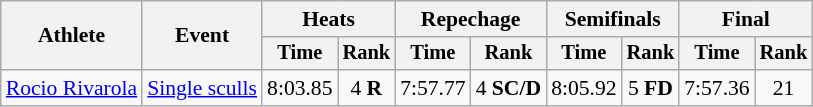<table class="wikitable" style="font-size:90%;">
<tr>
<th rowspan="2">Athlete</th>
<th rowspan="2">Event</th>
<th colspan="2">Heats</th>
<th colspan="2">Repechage</th>
<th colspan="2">Semifinals</th>
<th colspan="2">Final</th>
</tr>
<tr style="font-size:95%">
<th>Time</th>
<th>Rank</th>
<th>Time</th>
<th>Rank</th>
<th>Time</th>
<th>Rank</th>
<th>Time</th>
<th>Rank</th>
</tr>
<tr align=center>
<td align=left><a href='#'>Rocio Rivarola</a></td>
<td align=left><a href='#'>Single sculls</a></td>
<td>8:03.85</td>
<td>4 <strong>R</strong></td>
<td>7:57.77</td>
<td>4 <strong>SC/D</strong></td>
<td>8:05.92</td>
<td>5 <strong>FD</strong></td>
<td>7:57.36</td>
<td>21</td>
</tr>
</table>
